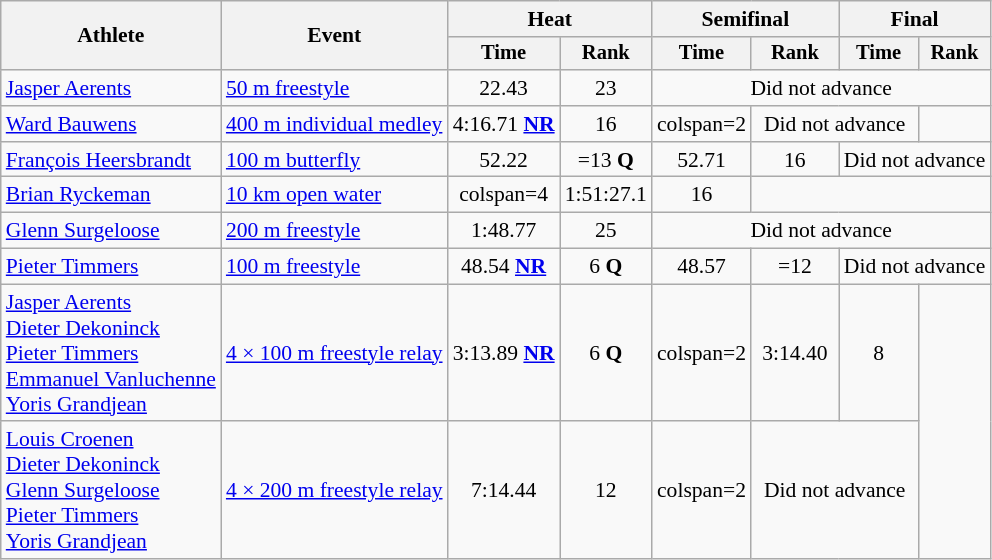<table class=wikitable style="font-size:90%">
<tr>
<th rowspan="2">Athlete</th>
<th rowspan="2">Event</th>
<th colspan="2">Heat</th>
<th colspan="2">Semifinal</th>
<th colspan="2">Final</th>
</tr>
<tr style="font-size:95%">
<th>Time</th>
<th>Rank</th>
<th>Time</th>
<th>Rank</th>
<th>Time</th>
<th>Rank</th>
</tr>
<tr align=center>
<td align=left><a href='#'>Jasper Aerents</a></td>
<td align=left><a href='#'>50 m freestyle</a></td>
<td>22.43</td>
<td>23</td>
<td colspan=4>Did not advance</td>
</tr>
<tr align=center>
<td align=left><a href='#'>Ward Bauwens</a></td>
<td align=left><a href='#'>400 m individual medley</a></td>
<td>4:16.71 <strong><a href='#'>NR</a></strong></td>
<td>16</td>
<td>colspan=2 </td>
<td colspan=2>Did not advance</td>
</tr>
<tr align=center>
<td align=left><a href='#'>François Heersbrandt</a></td>
<td align=left><a href='#'>100 m butterfly</a></td>
<td>52.22</td>
<td>=13 <strong>Q</strong></td>
<td>52.71</td>
<td>16</td>
<td colspan=2>Did not advance</td>
</tr>
<tr align=center>
<td align=left><a href='#'>Brian Ryckeman</a></td>
<td align=left><a href='#'>10 km open water</a></td>
<td>colspan=4 </td>
<td>1:51:27.1</td>
<td>16</td>
</tr>
<tr align=center>
<td align=left><a href='#'>Glenn Surgeloose</a></td>
<td align=left><a href='#'>200 m freestyle</a></td>
<td>1:48.77</td>
<td>25</td>
<td colspan=4>Did not advance</td>
</tr>
<tr align=center>
<td align=left><a href='#'>Pieter Timmers</a></td>
<td align=left><a href='#'>100 m freestyle</a></td>
<td>48.54 <strong><a href='#'>NR</a></strong></td>
<td>6 <strong>Q</strong></td>
<td>48.57</td>
<td>=12</td>
<td colspan=2>Did not advance</td>
</tr>
<tr align=center>
<td align=left><a href='#'>Jasper Aerents</a><br><a href='#'>Dieter Dekoninck</a><br><a href='#'>Pieter Timmers</a><br><a href='#'>Emmanuel Vanluchenne</a><br><a href='#'>Yoris Grandjean</a></td>
<td align=left><a href='#'>4 × 100 m freestyle relay</a></td>
<td>3:13.89 <strong><a href='#'>NR</a></strong></td>
<td>6 <strong>Q</strong></td>
<td>colspan=2 </td>
<td>3:14.40</td>
<td>8</td>
</tr>
<tr align=center>
<td align=left><a href='#'>Louis Croenen</a><br><a href='#'>Dieter Dekoninck</a><br><a href='#'>Glenn Surgeloose</a><br><a href='#'>Pieter Timmers</a><br><a href='#'>Yoris Grandjean</a></td>
<td align=left><a href='#'>4 × 200 m freestyle relay</a></td>
<td>7:14.44</td>
<td>12</td>
<td>colspan=2 </td>
<td colspan=2>Did not advance</td>
</tr>
</table>
